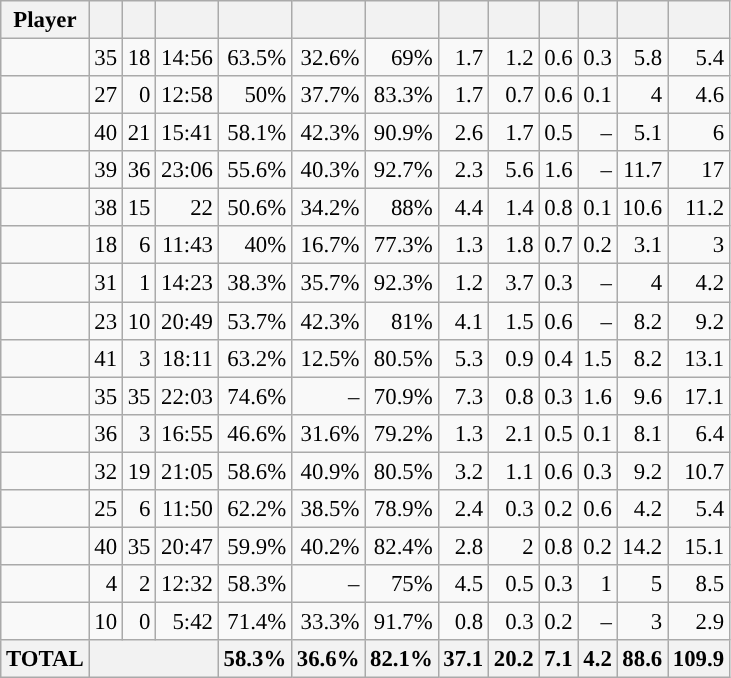<table class="wikitable sortable" style="font-size:95%; text-align:right;">
<tr>
<th>Player</th>
<th></th>
<th></th>
<th></th>
<th></th>
<th></th>
<th></th>
<th></th>
<th></th>
<th></th>
<th></th>
<th></th>
<th></th>
</tr>
<tr>
<td></td>
<td>35</td>
<td>18</td>
<td>14:56</td>
<td>63.5%</td>
<td>32.6%</td>
<td>69%</td>
<td>1.7</td>
<td>1.2</td>
<td>0.6</td>
<td>0.3</td>
<td>5.8</td>
<td>5.4</td>
</tr>
<tr>
<td></td>
<td>27</td>
<td>0</td>
<td>12:58</td>
<td>50%</td>
<td>37.7%</td>
<td>83.3%</td>
<td>1.7</td>
<td>0.7</td>
<td>0.6</td>
<td>0.1</td>
<td>4</td>
<td>4.6</td>
</tr>
<tr>
<td></td>
<td>40</td>
<td>21</td>
<td>15:41</td>
<td>58.1%</td>
<td>42.3%</td>
<td>90.9%</td>
<td>2.6</td>
<td>1.7</td>
<td>0.5</td>
<td>–</td>
<td>5.1</td>
<td>6</td>
</tr>
<tr>
<td></td>
<td>39</td>
<td>36</td>
<td>23:06</td>
<td>55.6%</td>
<td>40.3%</td>
<td>92.7%</td>
<td>2.3</td>
<td>5.6</td>
<td>1.6</td>
<td>–</td>
<td>11.7</td>
<td>17</td>
</tr>
<tr>
<td></td>
<td>38</td>
<td>15</td>
<td>22</td>
<td>50.6%</td>
<td>34.2%</td>
<td>88%</td>
<td>4.4</td>
<td>1.4</td>
<td>0.8</td>
<td>0.1</td>
<td>10.6</td>
<td>11.2</td>
</tr>
<tr>
<td></td>
<td>18</td>
<td>6</td>
<td>11:43</td>
<td>40%</td>
<td>16.7%</td>
<td>77.3%</td>
<td>1.3</td>
<td>1.8</td>
<td>0.7</td>
<td>0.2</td>
<td>3.1</td>
<td>3</td>
</tr>
<tr>
<td></td>
<td>31</td>
<td>1</td>
<td>14:23</td>
<td>38.3%</td>
<td>35.7%</td>
<td>92.3%</td>
<td>1.2</td>
<td>3.7</td>
<td>0.3</td>
<td>–</td>
<td>4</td>
<td>4.2</td>
</tr>
<tr>
<td></td>
<td>23</td>
<td>10</td>
<td>20:49</td>
<td>53.7%</td>
<td>42.3%</td>
<td>81%</td>
<td>4.1</td>
<td>1.5</td>
<td>0.6</td>
<td>–</td>
<td>8.2</td>
<td>9.2</td>
</tr>
<tr>
<td></td>
<td>41</td>
<td>3</td>
<td>18:11</td>
<td>63.2%</td>
<td>12.5%</td>
<td>80.5%</td>
<td>5.3</td>
<td>0.9</td>
<td>0.4</td>
<td>1.5</td>
<td>8.2</td>
<td>13.1</td>
</tr>
<tr>
<td></td>
<td>35</td>
<td>35</td>
<td>22:03</td>
<td>74.6%</td>
<td>–</td>
<td>70.9%</td>
<td>7.3</td>
<td>0.8</td>
<td>0.3</td>
<td>1.6</td>
<td>9.6</td>
<td>17.1</td>
</tr>
<tr>
<td></td>
<td>36</td>
<td>3</td>
<td>16:55</td>
<td>46.6%</td>
<td>31.6%</td>
<td>79.2%</td>
<td>1.3</td>
<td>2.1</td>
<td>0.5</td>
<td>0.1</td>
<td>8.1</td>
<td>6.4</td>
</tr>
<tr>
<td></td>
<td>32</td>
<td>19</td>
<td>21:05</td>
<td>58.6%</td>
<td>40.9%</td>
<td>80.5%</td>
<td>3.2</td>
<td>1.1</td>
<td>0.6</td>
<td>0.3</td>
<td>9.2</td>
<td>10.7</td>
</tr>
<tr>
<td></td>
<td>25</td>
<td>6</td>
<td>11:50</td>
<td>62.2%</td>
<td>38.5%</td>
<td>78.9%</td>
<td>2.4</td>
<td>0.3</td>
<td>0.2</td>
<td>0.6</td>
<td>4.2</td>
<td>5.4</td>
</tr>
<tr>
<td></td>
<td>40</td>
<td>35</td>
<td>20:47</td>
<td>59.9%</td>
<td>40.2%</td>
<td>82.4%</td>
<td>2.8</td>
<td>2</td>
<td>0.8</td>
<td>0.2</td>
<td>14.2</td>
<td>15.1</td>
</tr>
<tr>
<td></td>
<td>4</td>
<td>2</td>
<td>12:32</td>
<td>58.3%</td>
<td>–</td>
<td>75%</td>
<td>4.5</td>
<td>0.5</td>
<td>0.3</td>
<td>1</td>
<td>5</td>
<td>8.5</td>
</tr>
<tr>
<td></td>
<td>10</td>
<td>0</td>
<td>5:42</td>
<td>71.4%</td>
<td>33.3%</td>
<td>91.7%</td>
<td>0.8</td>
<td>0.3</td>
<td>0.2</td>
<td>–</td>
<td>3</td>
<td>2.9</td>
</tr>
<tr>
<th align=center>TOTAL</th>
<th colspan=3></th>
<th>58.3%</th>
<th>36.6%</th>
<th>82.1%</th>
<th>37.1</th>
<th>20.2</th>
<th>7.1</th>
<th>4.2</th>
<th>88.6</th>
<th>109.9</th>
</tr>
</table>
